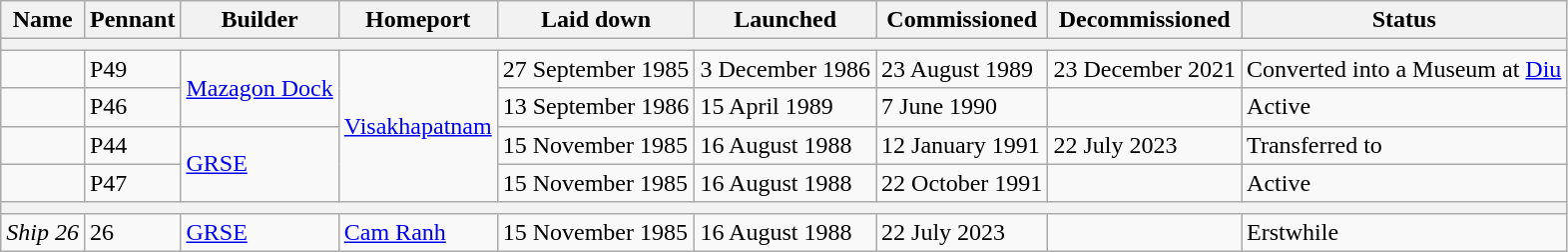<table class=wikitable>
<tr>
<th>Name</th>
<th>Pennant</th>
<th>Builder</th>
<th>Homeport</th>
<th>Laid down</th>
<th>Launched</th>
<th>Commissioned</th>
<th>Decommissioned</th>
<th>Status</th>
</tr>
<tr>
<th colspan=9></th>
</tr>
<tr>
<td></td>
<td>P49</td>
<td rowspan="2"><a href='#'>Mazagon Dock</a></td>
<td rowspan="4"><a href='#'>Visakhapatnam</a></td>
<td>27 September 1985</td>
<td>3 December 1986</td>
<td>23 August 1989</td>
<td>23 December 2021</td>
<td>Converted into a Museum at <a href='#'>Diu</a></td>
</tr>
<tr>
<td></td>
<td>P46</td>
<td>13 September 1986</td>
<td>15 April 1989</td>
<td>7 June 1990</td>
<td></td>
<td>Active</td>
</tr>
<tr>
<td></td>
<td>P44</td>
<td rowspan="2"><a href='#'>GRSE</a></td>
<td>15 November 1985</td>
<td>16 August 1988</td>
<td>12 January 1991</td>
<td>22 July 2023</td>
<td>Transferred to </td>
</tr>
<tr>
<td></td>
<td>P47</td>
<td>15 November 1985</td>
<td>16 August 1988</td>
<td>22 October 1991</td>
<td></td>
<td>Active</td>
</tr>
<tr>
<th colspan=9></th>
</tr>
<tr>
<td><em>Ship 26</em></td>
<td>26</td>
<td><a href='#'>GRSE</a></td>
<td><a href='#'>Cam Ranh</a></td>
<td>15 November 1985</td>
<td>16 August 1988</td>
<td>22 July 2023</td>
<td></td>
<td>Erstwhile </td>
</tr>
</table>
